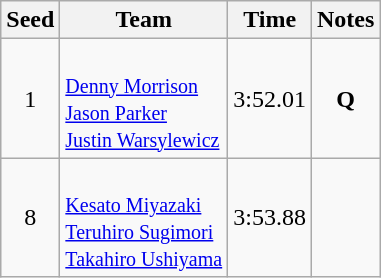<table class="wikitable" style="text-align:center">
<tr>
<th>Seed</th>
<th>Team</th>
<th>Time</th>
<th>Notes</th>
</tr>
<tr>
<td>1</td>
<td align="left"><small><br> <a href='#'>Denny Morrison</a><br><a href='#'>Jason Parker</a><br><a href='#'>Justin Warsylewicz</a></small></td>
<td>3:52.01</td>
<td><strong>Q</strong></td>
</tr>
<tr>
<td>8</td>
<td align="left"><small> <br> <a href='#'>Kesato Miyazaki</a><br><a href='#'>Teruhiro Sugimori</a><br><a href='#'>Takahiro Ushiyama</a></small></td>
<td>3:53.88</td>
<td></td>
</tr>
</table>
